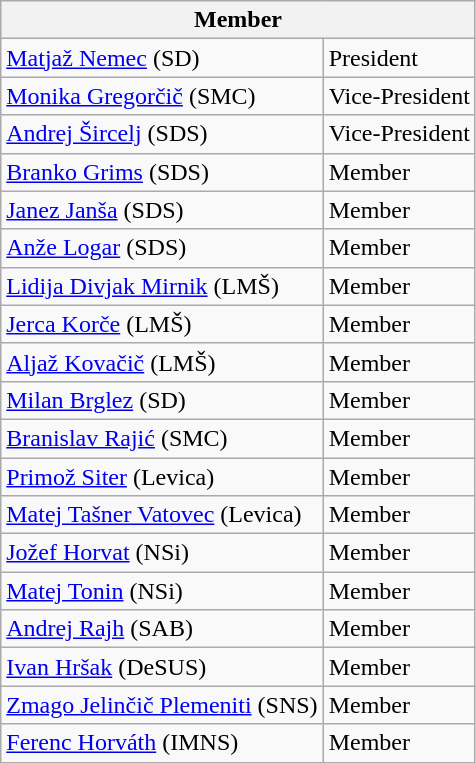<table class="wikitable">
<tr>
<th colspan="2">Member</th>
</tr>
<tr>
<td><a href='#'>Matjaž Nemec</a> (SD)</td>
<td>President</td>
</tr>
<tr>
<td><a href='#'>Monika Gregorčič</a> (SMC)</td>
<td>Vice-President</td>
</tr>
<tr>
<td><a href='#'>Andrej Šircelj</a> (SDS)</td>
<td>Vice-President</td>
</tr>
<tr>
<td><a href='#'>Branko Grims</a> (SDS)</td>
<td>Member</td>
</tr>
<tr>
<td><a href='#'>Janez Janša</a> (SDS)</td>
<td>Member</td>
</tr>
<tr>
<td><a href='#'>Anže Logar</a> (SDS)</td>
<td>Member</td>
</tr>
<tr>
<td><a href='#'>Lidija Divjak Mirnik</a> (LMŠ)</td>
<td>Member</td>
</tr>
<tr>
<td><a href='#'>Jerca Korče</a> (LMŠ)</td>
<td>Member</td>
</tr>
<tr>
<td><a href='#'>Aljaž Kovačič</a> (LMŠ)</td>
<td>Member</td>
</tr>
<tr>
<td><a href='#'>Milan Brglez</a> (SD)</td>
<td>Member</td>
</tr>
<tr>
<td><a href='#'>Branislav Rajić</a> (SMC)</td>
<td>Member</td>
</tr>
<tr>
<td><a href='#'>Primož Siter</a> (Levica)</td>
<td>Member</td>
</tr>
<tr>
<td><a href='#'>Matej Tašner Vatovec</a> (Levica)</td>
<td>Member</td>
</tr>
<tr>
<td><a href='#'>Jožef Horvat</a> (NSi)</td>
<td>Member</td>
</tr>
<tr>
<td><a href='#'>Matej Tonin</a> (NSi)</td>
<td>Member</td>
</tr>
<tr>
<td><a href='#'>Andrej Rajh</a> (SAB)</td>
<td>Member</td>
</tr>
<tr>
<td><a href='#'>Ivan Hršak</a> (DeSUS)</td>
<td>Member</td>
</tr>
<tr>
<td><a href='#'>Zmago Jelinčič Plemeniti</a> (SNS)</td>
<td>Member</td>
</tr>
<tr>
<td><a href='#'>Ferenc Horváth</a> (IMNS)</td>
<td>Member</td>
</tr>
</table>
